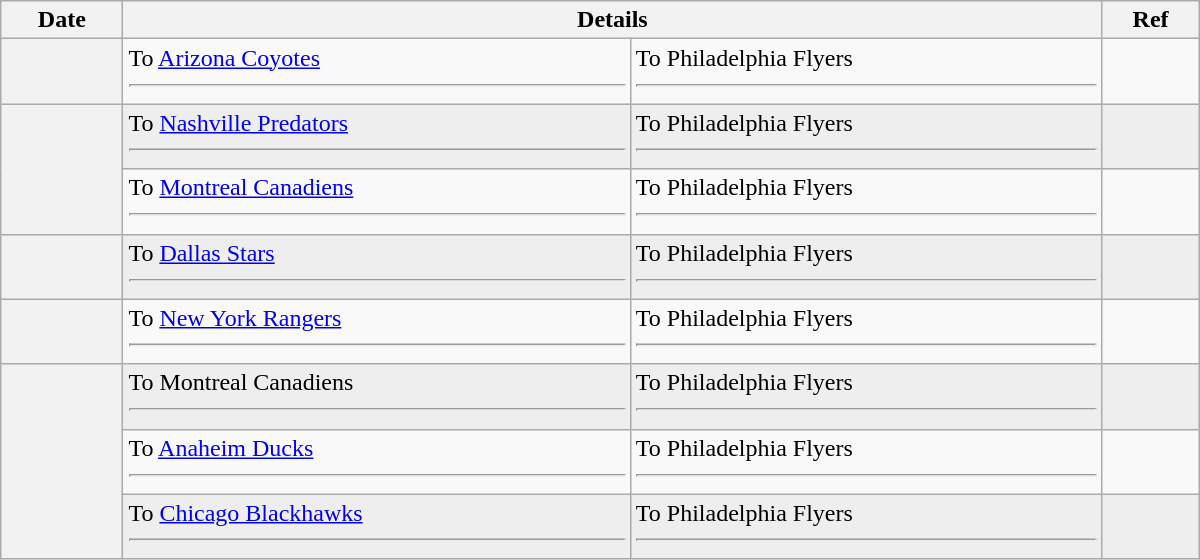<table class="wikitable plainrowheaders" style="width: 50em;">
<tr>
<th scope="col">Date</th>
<th scope="col" colspan="2">Details</th>
<th scope="col">Ref</th>
</tr>
<tr>
<th scope="row"></th>
<td valign="top">To <a href='#'>Arizona Coyotes</a><hr></td>
<td valign="top">To Philadelphia Flyers<hr></td>
<td></td>
</tr>
<tr style="background:#eee;">
<th scope="row" rowspan=2></th>
<td valign="top">To <a href='#'>Nashville Predators</a><hr></td>
<td valign="top">To Philadelphia Flyers<hr></td>
<td></td>
</tr>
<tr>
<td valign="top">To <a href='#'>Montreal Canadiens</a><hr></td>
<td valign="top">To Philadelphia Flyers<hr></td>
<td></td>
</tr>
<tr style="background:#eee;">
<th scope="row"></th>
<td valign="top">To <a href='#'>Dallas Stars</a><hr></td>
<td valign="top">To Philadelphia Flyers<hr></td>
<td></td>
</tr>
<tr>
<th scope="row"></th>
<td valign="top">To <a href='#'>New York Rangers</a><hr></td>
<td valign="top">To Philadelphia Flyers<hr></td>
<td></td>
</tr>
<tr style="background:#eee;">
<th scope="row" rowspan=3></th>
<td valign="top">To Montreal Canadiens<hr></td>
<td valign="top">To Philadelphia Flyers<hr></td>
<td></td>
</tr>
<tr>
<td valign="top">To <a href='#'>Anaheim Ducks</a><hr></td>
<td valign="top">To Philadelphia Flyers<hr></td>
<td></td>
</tr>
<tr style="background:#eee;">
<td valign="top">To <a href='#'>Chicago Blackhawks</a><hr></td>
<td valign="top">To Philadelphia Flyers<hr></td>
<td></td>
</tr>
</table>
